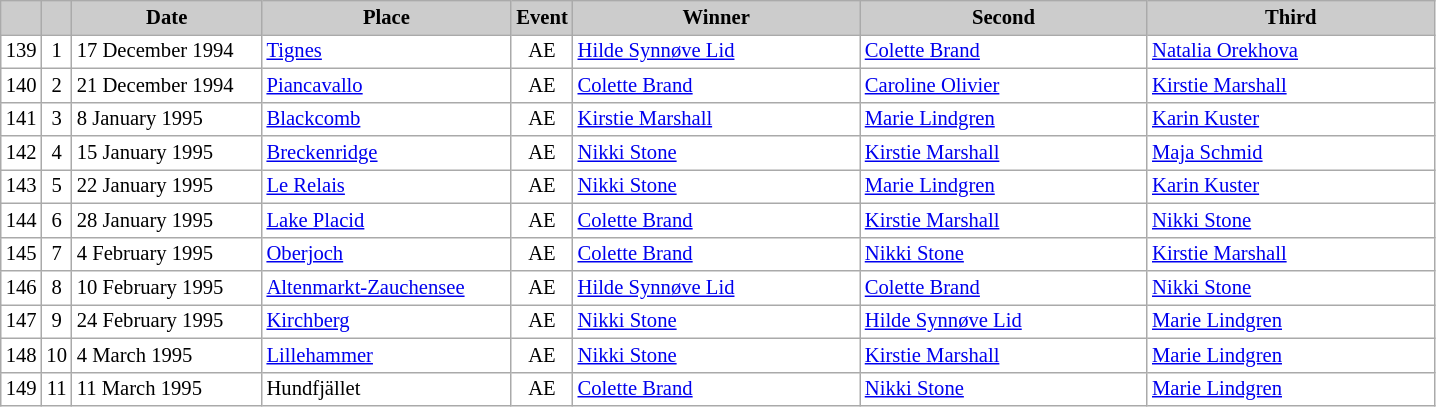<table class="wikitable plainrowheaders" style="background:#fff; font-size:86%; line-height:16px; border:grey solid 1px; border-collapse:collapse;">
<tr style="background:#ccc; text-align:center;">
<th scope="col" style="background:#ccc; width=20 px;"></th>
<th scope="col" style="background:#ccc; width=30 px;"></th>
<th scope="col" style="background:#ccc; width:120px;">Date</th>
<th scope="col" style="background:#ccc; width:160px;">Place</th>
<th scope="col" style="background:#ccc; width:15px;">Event</th>
<th scope="col" style="background:#ccc; width:185px;">Winner</th>
<th scope="col" style="background:#ccc; width:185px;">Second</th>
<th scope="col" style="background:#ccc; width:185px;">Third</th>
</tr>
<tr>
<td align=center>139</td>
<td align=center>1</td>
<td>17 December 1994</td>
<td> <a href='#'>Tignes</a></td>
<td align=center>AE</td>
<td> <a href='#'>Hilde Synnøve Lid</a></td>
<td> <a href='#'>Colette Brand</a></td>
<td> <a href='#'>Natalia Orekhova</a></td>
</tr>
<tr>
<td align=center>140</td>
<td align=center>2</td>
<td>21 December 1994</td>
<td> <a href='#'>Piancavallo</a></td>
<td align=center>AE</td>
<td> <a href='#'>Colette Brand</a></td>
<td> <a href='#'>Caroline Olivier</a></td>
<td> <a href='#'>Kirstie Marshall</a></td>
</tr>
<tr>
<td align=center>141</td>
<td align=center>3</td>
<td>8 January 1995</td>
<td> <a href='#'>Blackcomb</a></td>
<td align=center>AE</td>
<td> <a href='#'>Kirstie Marshall</a></td>
<td> <a href='#'>Marie Lindgren</a></td>
<td> <a href='#'>Karin Kuster</a></td>
</tr>
<tr>
<td align=center>142</td>
<td align=center>4</td>
<td>15 January 1995</td>
<td> <a href='#'>Breckenridge</a></td>
<td align=center>AE</td>
<td> <a href='#'>Nikki Stone</a></td>
<td> <a href='#'>Kirstie Marshall</a></td>
<td> <a href='#'>Maja Schmid</a></td>
</tr>
<tr>
<td align=center>143</td>
<td align=center>5</td>
<td>22 January 1995</td>
<td> <a href='#'>Le Relais</a></td>
<td align=center>AE</td>
<td> <a href='#'>Nikki Stone</a></td>
<td> <a href='#'>Marie Lindgren</a></td>
<td> <a href='#'>Karin Kuster</a></td>
</tr>
<tr>
<td align=center>144</td>
<td align=center>6</td>
<td>28 January 1995</td>
<td> <a href='#'>Lake Placid</a></td>
<td align=center>AE</td>
<td> <a href='#'>Colette Brand</a></td>
<td> <a href='#'>Kirstie Marshall</a></td>
<td> <a href='#'>Nikki Stone</a></td>
</tr>
<tr>
<td align=center>145</td>
<td align=center>7</td>
<td>4 February 1995</td>
<td> <a href='#'>Oberjoch</a></td>
<td align=center>AE</td>
<td> <a href='#'>Colette Brand</a></td>
<td> <a href='#'>Nikki Stone</a></td>
<td> <a href='#'>Kirstie Marshall</a></td>
</tr>
<tr>
<td align=center>146</td>
<td align=center>8</td>
<td>10 February 1995</td>
<td> <a href='#'>Altenmarkt-Zauchensee</a></td>
<td align=center>AE</td>
<td> <a href='#'>Hilde Synnøve Lid</a></td>
<td> <a href='#'>Colette Brand</a></td>
<td> <a href='#'>Nikki Stone</a></td>
</tr>
<tr>
<td align=center>147</td>
<td align=center>9</td>
<td>24 February 1995</td>
<td> <a href='#'>Kirchberg</a></td>
<td align=center>AE</td>
<td> <a href='#'>Nikki Stone</a></td>
<td> <a href='#'>Hilde Synnøve Lid</a></td>
<td> <a href='#'>Marie Lindgren</a></td>
</tr>
<tr>
<td align=center>148</td>
<td align=center>10</td>
<td>4 March 1995</td>
<td> <a href='#'>Lillehammer</a></td>
<td align=center>AE</td>
<td> <a href='#'>Nikki Stone</a></td>
<td> <a href='#'>Kirstie Marshall</a></td>
<td> <a href='#'>Marie Lindgren</a></td>
</tr>
<tr>
<td align=center>149</td>
<td align=center>11</td>
<td>11 March 1995</td>
<td> Hundfjället</td>
<td align=center>AE</td>
<td> <a href='#'>Colette Brand</a></td>
<td> <a href='#'>Nikki Stone</a></td>
<td> <a href='#'>Marie Lindgren</a></td>
</tr>
</table>
